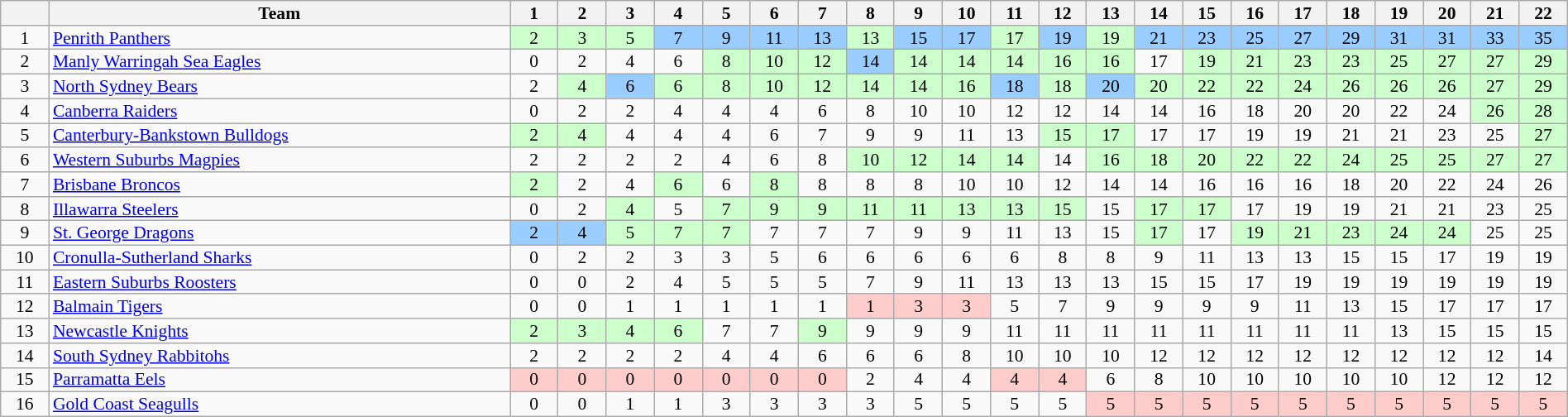<table class="wikitable" style="text-align:center; line-height: 90%; font-size:90%;" width=100%>
<tr>
<th width=20 abbr="Position"></th>
<th width=250>Team</th>
<th width=20 abbr="Round 1">1</th>
<th width=20 abbr="Round 2">2</th>
<th width=20 abbr="Round 3">3</th>
<th width=20 abbr="Round 4">4</th>
<th width=20 abbr="Round 5">5</th>
<th width=20 abbr="Round 6">6</th>
<th width=20 abbr="Round 7">7</th>
<th width=20 abbr="Round 8">8</th>
<th width=20 abbr="Round 9">9</th>
<th width=20 abbr="Round 10">10</th>
<th width=20 abbr="Round 11">11</th>
<th width=20 abbr="Round 12">12</th>
<th width=20 abbr="Round 13">13</th>
<th width=20 abbr="Round 14">14</th>
<th width=20 abbr="Round 15">15</th>
<th width=20 abbr="Round 16">16</th>
<th width=20 abbr="Round 17">17</th>
<th width=20 abbr="Round 18">18</th>
<th width=20 abbr="Round 19">19</th>
<th width=20 abbr="Round 20">20</th>
<th width=20 abbr="Round 21">21</th>
<th width=20 abbr="Round 22">22</th>
</tr>
<tr>
<td>1</td>
<td style="text-align:left;"> <a href='#'>Penrith Panthers</a></td>
<td style="background: #ccffcc;">2</td>
<td style="background: #ccffcc;">3</td>
<td style="background: #ccffcc;">5</td>
<td style="background: #99ccff;">7</td>
<td style="background: #99ccff;">9</td>
<td style="background: #99ccff;">11</td>
<td style="background: #99ccff;">13</td>
<td style="background: #ccffcc;">13</td>
<td style="background: #99ccff;">15</td>
<td style="background: #99ccff;">17</td>
<td style="background: #ccffcc;">17</td>
<td style="background: #99ccff;">19</td>
<td style="background: #ccffcc;">19</td>
<td style="background: #99ccff;">21</td>
<td style="background: #99ccff;">23</td>
<td style="background: #99ccff;">25</td>
<td style="background: #99ccff;">27</td>
<td style="background: #99ccff;">29</td>
<td style="background: #99ccff;">31</td>
<td style="background: #99ccff;">31</td>
<td style="background: #99ccff;">33</td>
<td style="background: #99ccff;">35</td>
</tr>
<tr>
<td>2</td>
<td style="text-align:left;"> <a href='#'>Manly Warringah Sea Eagles</a></td>
<td>0</td>
<td>2</td>
<td>4</td>
<td>6</td>
<td style="background: #ccffcc;">8</td>
<td style="background: #ccffcc;">10</td>
<td style="background: #ccffcc;">12</td>
<td style="background: #99ccff;">14</td>
<td style="background: #ccffcc;">14</td>
<td style="background: #ccffcc;">14</td>
<td style="background: #ccffcc;">14</td>
<td style="background: #ccffcc;">16</td>
<td style="background: #ccffcc;">16</td>
<td>17</td>
<td style="background: #ccffcc;">19</td>
<td style="background: #ccffcc;">21</td>
<td style="background: #ccffcc;">23</td>
<td style="background: #ccffcc;">23</td>
<td style="background: #ccffcc;">25</td>
<td style="background: #ccffcc;">27</td>
<td style="background: #ccffcc;">27</td>
<td style="background: #ccffcc;">29</td>
</tr>
<tr>
<td>3</td>
<td style="text-align:left;"> <a href='#'>North Sydney Bears</a></td>
<td>2</td>
<td style="background: #ccffcc;">4</td>
<td style="background: #99ccff;">6</td>
<td style="background: #ccffcc;">6</td>
<td style="background: #ccffcc;">8</td>
<td style="background: #ccffcc;">10</td>
<td style="background: #ccffcc;">12</td>
<td style="background: #ccffcc;">14</td>
<td style="background: #ccffcc;">14</td>
<td style="background: #ccffcc;">16</td>
<td style="background: #99ccff;">18</td>
<td style="background: #ccffcc;">18</td>
<td style="background: #99ccff;">20</td>
<td style="background: #ccffcc;">20</td>
<td style="background: #ccffcc;">22</td>
<td style="background: #ccffcc;">22</td>
<td style="background: #ccffcc;">24</td>
<td style="background: #ccffcc;">26</td>
<td style="background: #ccffcc;">26</td>
<td style="background: #ccffcc;">26</td>
<td style="background: #ccffcc;">27</td>
<td style="background: #ccffcc;">29</td>
</tr>
<tr>
<td>4</td>
<td style="text-align:left;"> <a href='#'>Canberra Raiders</a></td>
<td>0</td>
<td>2</td>
<td>2</td>
<td>4</td>
<td>4</td>
<td>4</td>
<td>6</td>
<td>8</td>
<td>10</td>
<td>10</td>
<td>12</td>
<td>12</td>
<td>14</td>
<td>14</td>
<td>16</td>
<td>18</td>
<td>20</td>
<td>20</td>
<td>22</td>
<td>24</td>
<td style="background: #ccffcc;">26</td>
<td style="background: #ccffcc;">28</td>
</tr>
<tr>
<td>5</td>
<td style="text-align:left;"> <a href='#'>Canterbury-Bankstown Bulldogs</a></td>
<td style="background: #ccffcc;">2</td>
<td style="background: #ccffcc;">4</td>
<td>4</td>
<td>4</td>
<td>4</td>
<td>6</td>
<td>7</td>
<td>9</td>
<td>9</td>
<td>11</td>
<td>13</td>
<td style="background: #ccffcc;">15</td>
<td style="background: #ccffcc;">17</td>
<td>17</td>
<td>17</td>
<td>19</td>
<td>19</td>
<td>21</td>
<td>21</td>
<td>23</td>
<td>25</td>
<td style="background: #ccffcc;">27</td>
</tr>
<tr>
<td>6</td>
<td style="text-align:left;"> <a href='#'>Western Suburbs Magpies</a></td>
<td>2</td>
<td>2</td>
<td>2</td>
<td>2</td>
<td>4</td>
<td>6</td>
<td>8</td>
<td style="background: #ccffcc;">10</td>
<td style="background: #ccffcc;">12</td>
<td style="background: #ccffcc;">14</td>
<td style="background: #ccffcc;">14</td>
<td>14</td>
<td style="background: #ccffcc;">16</td>
<td style="background: #ccffcc;">18</td>
<td style="background: #ccffcc;">20</td>
<td style="background: #ccffcc;">22</td>
<td style="background: #ccffcc;">22</td>
<td style="background: #ccffcc;">24</td>
<td style="background: #ccffcc;">25</td>
<td style="background: #ccffcc;">25</td>
<td style="background: #ccffcc;">27</td>
<td style="background: #ccffcc;">27</td>
</tr>
<tr>
<td>7</td>
<td style="text-align:left;"> <a href='#'>Brisbane Broncos</a></td>
<td style="background: #ccffcc;">2</td>
<td>2</td>
<td>4</td>
<td style="background: #ccffcc;">6</td>
<td>6</td>
<td style="background: #ccffcc;">8</td>
<td>8</td>
<td>8</td>
<td>8</td>
<td>10</td>
<td>10</td>
<td>12</td>
<td>14</td>
<td>14</td>
<td>16</td>
<td>16</td>
<td>16</td>
<td>18</td>
<td>20</td>
<td>22</td>
<td>24</td>
<td>26</td>
</tr>
<tr>
<td>8</td>
<td style="text-align:left;"> <a href='#'>Illawarra Steelers</a></td>
<td>0</td>
<td>2</td>
<td style="background: #ccffcc;">4</td>
<td>5</td>
<td style="background: #ccffcc;">7</td>
<td style="background: #ccffcc;">9</td>
<td style="background: #ccffcc;">9</td>
<td style="background: #ccffcc;">11</td>
<td style="background: #ccffcc;">11</td>
<td style="background: #ccffcc;">13</td>
<td style="background: #ccffcc;">13</td>
<td style="background: #ccffcc;">15</td>
<td>15</td>
<td style="background: #ccffcc;">17</td>
<td style="background: #ccffcc;">17</td>
<td>17</td>
<td>19</td>
<td>19</td>
<td>21</td>
<td>21</td>
<td>23</td>
<td>25</td>
</tr>
<tr>
<td>9</td>
<td style="text-align:left;"> <a href='#'>St. George Dragons</a></td>
<td style="background: #99ccff;">2</td>
<td style="background: #99ccff;">4</td>
<td style="background: #ccffcc;">5</td>
<td style="background: #ccffcc;">7</td>
<td style="background: #ccffcc;">7</td>
<td>7</td>
<td>7</td>
<td>7</td>
<td>9</td>
<td>9</td>
<td>11</td>
<td>13</td>
<td>15</td>
<td style="background: #ccffcc;">17</td>
<td>17</td>
<td style="background: #ccffcc;">19</td>
<td style="background: #ccffcc;">21</td>
<td style="background: #ccffcc;">23</td>
<td style="background: #ccffcc;">24</td>
<td style="background: #ccffcc;">24</td>
<td>25</td>
<td>25</td>
</tr>
<tr>
<td>10</td>
<td style="text-align:left;"> <a href='#'>Cronulla-Sutherland Sharks</a></td>
<td>0</td>
<td>2</td>
<td>2</td>
<td>3</td>
<td>3</td>
<td>5</td>
<td>6</td>
<td>6</td>
<td>6</td>
<td>6</td>
<td>6</td>
<td>8</td>
<td>8</td>
<td>9</td>
<td>11</td>
<td>13</td>
<td>13</td>
<td>15</td>
<td>15</td>
<td>17</td>
<td>19</td>
<td>19</td>
</tr>
<tr>
<td>11</td>
<td style="text-align:left;"> <a href='#'>Eastern Suburbs Roosters</a></td>
<td>0</td>
<td>0</td>
<td>2</td>
<td>4</td>
<td>5</td>
<td>5</td>
<td>5</td>
<td>7</td>
<td>9</td>
<td>11</td>
<td>13</td>
<td>13</td>
<td>13</td>
<td>15</td>
<td>15</td>
<td>17</td>
<td>19</td>
<td>19</td>
<td>19</td>
<td>19</td>
<td>19</td>
<td>19</td>
</tr>
<tr>
<td>12</td>
<td style="text-align:left;"> <a href='#'>Balmain Tigers</a></td>
<td>0</td>
<td>0</td>
<td>1</td>
<td>1</td>
<td>1</td>
<td>1</td>
<td>1</td>
<td style="background: #ffcccc;">1</td>
<td style="background: #ffcccc;">3</td>
<td style="background: #ffcccc;">3</td>
<td>5</td>
<td>7</td>
<td>9</td>
<td>9</td>
<td>9</td>
<td>9</td>
<td>11</td>
<td>13</td>
<td>15</td>
<td>17</td>
<td>17</td>
<td>17</td>
</tr>
<tr>
<td>13</td>
<td style="text-align:left;"> <a href='#'>Newcastle Knights</a></td>
<td style="background: #ccffcc;">2</td>
<td style="background: #ccffcc;">3</td>
<td style="background: #ccffcc;">4</td>
<td style="background: #ccffcc;">6</td>
<td>7</td>
<td>7</td>
<td style="background: #ccffcc;">9</td>
<td>9</td>
<td>9</td>
<td>9</td>
<td>11</td>
<td>11</td>
<td>11</td>
<td>11</td>
<td>11</td>
<td>11</td>
<td>11</td>
<td>11</td>
<td>13</td>
<td>15</td>
<td>15</td>
<td>15</td>
</tr>
<tr>
<td>14</td>
<td style="text-align:left;"> <a href='#'>South Sydney Rabbitohs</a></td>
<td>2</td>
<td>2</td>
<td>2</td>
<td>2</td>
<td>4</td>
<td>4</td>
<td>6</td>
<td>6</td>
<td>6</td>
<td>8</td>
<td>10</td>
<td>10</td>
<td>10</td>
<td>12</td>
<td>12</td>
<td>12</td>
<td>12</td>
<td>12</td>
<td>12</td>
<td>12</td>
<td>12</td>
<td>14</td>
</tr>
<tr>
<td>15</td>
<td style="text-align:left;"> <a href='#'>Parramatta Eels</a></td>
<td style="background: #ffcccc;">0</td>
<td style="background: #ffcccc;">0</td>
<td style="background: #ffcccc;">0</td>
<td style="background: #ffcccc;">0</td>
<td style="background: #ffcccc;">0</td>
<td style="background: #ffcccc;">0</td>
<td style="background: #ffcccc;">0</td>
<td>2</td>
<td>4</td>
<td>4</td>
<td style="background: #ffcccc;">4</td>
<td style="background: #ffcccc;">4</td>
<td>6</td>
<td>8</td>
<td>10</td>
<td>10</td>
<td>10</td>
<td>10</td>
<td>10</td>
<td>12</td>
<td>12</td>
<td>12</td>
</tr>
<tr>
<td>16</td>
<td style="text-align:left;"> <a href='#'>Gold Coast Seagulls</a></td>
<td>0</td>
<td>0</td>
<td>1</td>
<td>1</td>
<td>3</td>
<td>3</td>
<td>3</td>
<td>3</td>
<td>5</td>
<td>5</td>
<td>5</td>
<td>5</td>
<td style="background: #ffcccc;">5</td>
<td style="background: #ffcccc;">5</td>
<td style="background: #ffcccc;">5</td>
<td style="background: #ffcccc;">5</td>
<td style="background: #ffcccc;">5</td>
<td style="background: #ffcccc;">5</td>
<td style="background: #ffcccc;">5</td>
<td style="background: #ffcccc;">5</td>
<td style="background: #ffcccc;">5</td>
<td style="background: #ffcccc;">5</td>
</tr>
</table>
